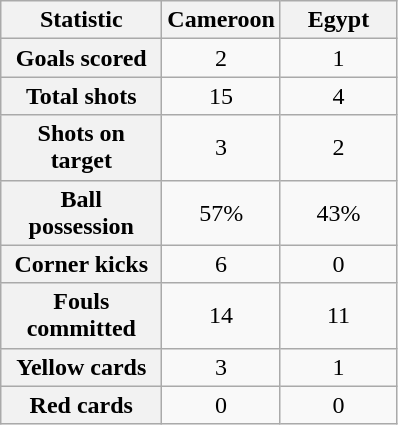<table class="wikitable plainrowheaders" style="text-align:center">
<tr>
<th scope="col" style="width:100px">Statistic</th>
<th scope="col" style="width:70px">Cameroon</th>
<th scope="col" style="width:70px">Egypt</th>
</tr>
<tr>
<th scope=row>Goals scored</th>
<td>2</td>
<td>1</td>
</tr>
<tr>
<th scope=row>Total shots</th>
<td>15</td>
<td>4</td>
</tr>
<tr>
<th scope=row>Shots on target</th>
<td>3</td>
<td>2</td>
</tr>
<tr>
<th scope=row>Ball possession</th>
<td>57%</td>
<td>43%</td>
</tr>
<tr>
<th scope=row>Corner kicks</th>
<td>6</td>
<td>0</td>
</tr>
<tr>
<th scope=row>Fouls committed</th>
<td>14</td>
<td>11</td>
</tr>
<tr>
<th scope=row>Yellow cards</th>
<td>3</td>
<td>1</td>
</tr>
<tr>
<th scope=row>Red cards</th>
<td>0</td>
<td>0</td>
</tr>
</table>
